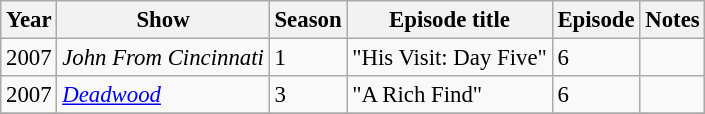<table class="wikitable" style="font-size: 95%;">
<tr>
<th>Year</th>
<th>Show</th>
<th>Season</th>
<th>Episode title</th>
<th>Episode</th>
<th>Notes</th>
</tr>
<tr>
<td>2007</td>
<td><em>John From Cincinnati</em></td>
<td>1</td>
<td>"His Visit: Day Five"</td>
<td>6</td>
<td></td>
</tr>
<tr>
<td>2007</td>
<td><em><a href='#'>Deadwood</a></em></td>
<td>3</td>
<td>"A Rich Find"</td>
<td>6</td>
<td></td>
</tr>
<tr>
</tr>
</table>
